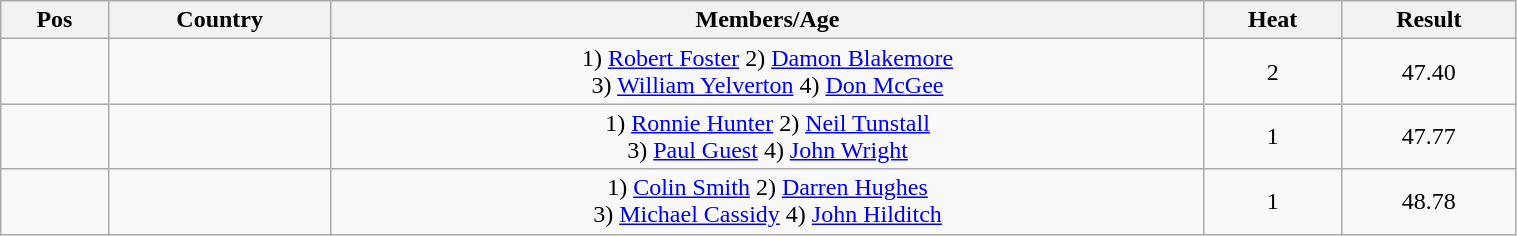<table class="wikitable"  style="text-align:center; width:80%;">
<tr>
<th>Pos</th>
<th>Country</th>
<th>Members/Age</th>
<th>Heat</th>
<th>Result</th>
</tr>
<tr>
<td align=center></td>
<td align=left></td>
<td>1) <a href='#'>Robert Foster</a> 2) <a href='#'>Damon Blakemore</a><br>3) <a href='#'>William Yelverton</a> 4) <a href='#'>Don McGee</a></td>
<td>2</td>
<td>47.40</td>
</tr>
<tr>
<td align=center></td>
<td align=left></td>
<td>1) <a href='#'>Ronnie Hunter</a> 2) <a href='#'>Neil Tunstall</a><br>3) <a href='#'>Paul Guest</a> 4) <a href='#'>John Wright</a></td>
<td>1</td>
<td>47.77</td>
</tr>
<tr>
<td align=center></td>
<td align=left></td>
<td>1) <a href='#'>Colin Smith</a> 2) <a href='#'>Darren Hughes</a><br>3) <a href='#'>Michael Cassidy</a> 4) <a href='#'>John Hilditch</a></td>
<td>1</td>
<td>48.78</td>
</tr>
</table>
